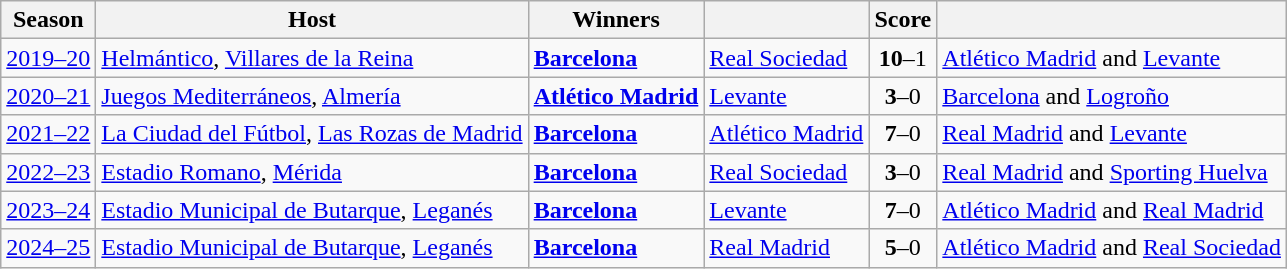<table class="wikitable">
<tr>
<th>Season</th>
<th>Host</th>
<th>Winners</th>
<th></th>
<th>Score</th>
<th></th>
</tr>
<tr>
<td align=center><a href='#'>2019–20</a></td>
<td><a href='#'>Helmántico</a>, <a href='#'>Villares de la Reina</a></td>
<td><strong><a href='#'>Barcelona</a></strong></td>
<td><a href='#'>Real Sociedad</a></td>
<td align=center><strong>10</strong>–1</td>
<td><a href='#'>Atlético Madrid</a> and <a href='#'>Levante</a></td>
</tr>
<tr>
<td align=center><a href='#'>2020–21</a></td>
<td><a href='#'>Juegos Mediterráneos</a>, <a href='#'>Almería</a></td>
<td><strong><a href='#'>Atlético Madrid</a></strong></td>
<td><a href='#'>Levante</a></td>
<td align=center><strong>3</strong>–0</td>
<td><a href='#'>Barcelona</a> and <a href='#'>Logroño</a></td>
</tr>
<tr>
<td align=center><a href='#'>2021–22</a></td>
<td><a href='#'>La Ciudad del Fútbol</a>, <a href='#'>Las Rozas de Madrid</a></td>
<td><strong><a href='#'>Barcelona</a></strong></td>
<td><a href='#'>Atlético Madrid</a></td>
<td align=center><strong>7</strong>–0</td>
<td><a href='#'>Real Madrid</a> and <a href='#'>Levante</a></td>
</tr>
<tr>
<td align=center><a href='#'>2022–23</a></td>
<td><a href='#'>Estadio Romano</a>, <a href='#'>Mérida</a></td>
<td><strong><a href='#'>Barcelona</a></strong></td>
<td><a href='#'>Real Sociedad</a></td>
<td align=center><strong>3</strong>–0</td>
<td><a href='#'>Real Madrid</a> and <a href='#'>Sporting Huelva</a></td>
</tr>
<tr>
<td align=center><a href='#'>2023–24</a></td>
<td><a href='#'>Estadio Municipal de Butarque</a>, <a href='#'>Leganés</a></td>
<td><strong><a href='#'>Barcelona</a></strong></td>
<td><a href='#'>Levante</a></td>
<td align=center><strong>7</strong>–0</td>
<td><a href='#'>Atlético Madrid</a> and <a href='#'>Real Madrid</a></td>
</tr>
<tr>
<td align=center><a href='#'>2024–25</a></td>
<td><a href='#'>Estadio Municipal de Butarque</a>, <a href='#'>Leganés</a></td>
<td><strong><a href='#'>Barcelona</a></strong></td>
<td><a href='#'>Real Madrid</a></td>
<td align=center><strong>5</strong>–0</td>
<td><a href='#'>Atlético Madrid</a> and <a href='#'>Real Sociedad</a></td>
</tr>
</table>
